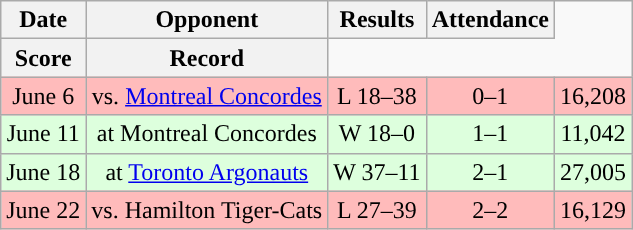<table class="wikitable" style="text-align:center">
<tr>
<th>Date</th>
<th>Opponent</th>
<th>Results</th>
<th>Attendance</th>
</tr>
<tr>
<th>Score</th>
<th>Record</th>
</tr>
<tr style="background:#ffbbbb">
<td>June 6</td>
<td>vs. <a href='#'>Montreal Concordes</a></td>
<td>L 18–38</td>
<td>0–1</td>
<td>16,208</td>
</tr>
<tr style="background:#ddffdd">
<td>June 11</td>
<td>at Montreal Concordes</td>
<td>W 18–0</td>
<td>1–1</td>
<td>11,042</td>
</tr>
<tr style="background:#ddffdd">
<td>June 18</td>
<td>at <a href='#'>Toronto Argonauts</a></td>
<td>W 37–11</td>
<td>2–1</td>
<td>27,005</td>
</tr>
<tr style="background:#ffbbbb">
<td>June 22</td>
<td>vs. Hamilton Tiger-Cats</td>
<td>L 27–39</td>
<td>2–2</td>
<td>16,129</td>
</tr>
</table>
